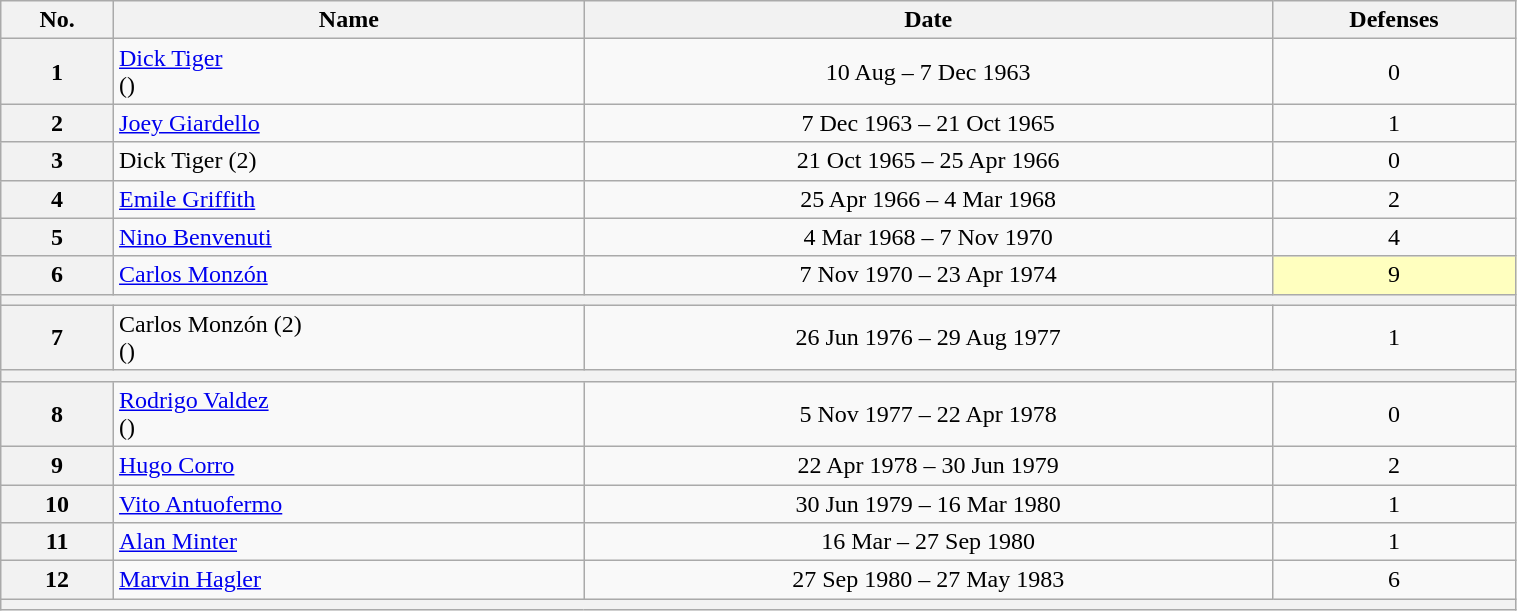<table class="wikitable sortable" style="width:80%">
<tr>
<th>No.</th>
<th>Name</th>
<th>Date</th>
<th>Defenses</th>
</tr>
<tr>
<th>1</th>
<td align="left"><a href='#'>Dick Tiger</a><br>()</td>
<td align="center">10 Aug – 7 Dec 1963</td>
<td align="center">0</td>
</tr>
<tr>
<th>2</th>
<td align="left"><a href='#'>Joey Giardello</a></td>
<td align="center">7 Dec 1963 – 21 Oct 1965</td>
<td align="center">1</td>
</tr>
<tr>
<th>3</th>
<td align="left">Dick Tiger (2)</td>
<td align="center">21 Oct 1965 – 25 Apr 1966</td>
<td align="center">0</td>
</tr>
<tr>
<th>4</th>
<td align="left"><a href='#'>Emile Griffith</a></td>
<td align="center">25 Apr 1966 – 4 Mar 1968</td>
<td align="center">2</td>
</tr>
<tr>
<th>5</th>
<td align="left"><a href='#'>Nino Benvenuti</a></td>
<td align="center">4 Mar 1968 – 7 Nov 1970</td>
<td align="center">4</td>
</tr>
<tr>
<th>6</th>
<td align="left"><a href='#'>Carlos Monzón</a></td>
<td align="center">7 Nov 1970 – 23 Apr 1974</td>
<td style="background:#ffffbf;" align="center">9</td>
</tr>
<tr align=center>
<th colspan=4></th>
</tr>
<tr>
<th>7</th>
<td align="left">Carlos Monzón (2)<br>()</td>
<td align="center">26 Jun 1976 – 29 Aug 1977</td>
<td align="center">1</td>
</tr>
<tr align=center>
<th colspan=4></th>
</tr>
<tr>
<th>8</th>
<td align="left"><a href='#'>Rodrigo Valdez</a><br>()</td>
<td align="center">5 Nov 1977 – 22 Apr 1978</td>
<td align="center">0</td>
</tr>
<tr>
<th>9</th>
<td align="left"><a href='#'>Hugo Corro</a></td>
<td align="center">22 Apr 1978 – 30 Jun 1979</td>
<td align="center">2</td>
</tr>
<tr>
<th>10</th>
<td align="left"><a href='#'>Vito Antuofermo</a></td>
<td align="center">30 Jun 1979 – 16 Mar 1980</td>
<td align="center">1</td>
</tr>
<tr>
<th>11</th>
<td align="left"><a href='#'>Alan Minter</a></td>
<td align="center">16 Mar – 27 Sep 1980</td>
<td align="center">1</td>
</tr>
<tr>
<th>12</th>
<td align="left"><a href='#'>Marvin Hagler</a></td>
<td align="center">27 Sep 1980 – 27 May 1983</td>
<td align="center">6</td>
</tr>
<tr>
<th colspan=4></th>
</tr>
</table>
